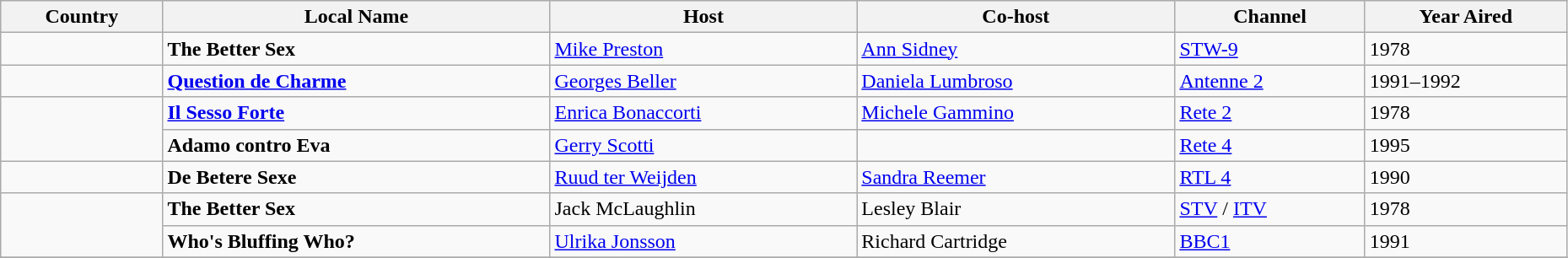<table class="wikitable" style="width:98%;">
<tr>
<th>Country</th>
<th>Local Name</th>
<th>Host</th>
<th>Co-host</th>
<th>Channel</th>
<th>Year Aired</th>
</tr>
<tr>
<td></td>
<td><strong>The Better Sex</strong></td>
<td><a href='#'>Mike Preston</a></td>
<td><a href='#'>Ann Sidney</a></td>
<td><a href='#'>STW-9</a></td>
<td>1978</td>
</tr>
<tr>
<td></td>
<td><strong><a href='#'>Question de Charme</a></strong></td>
<td><a href='#'>Georges Beller</a></td>
<td><a href='#'>Daniela Lumbroso</a></td>
<td><a href='#'>Antenne 2</a></td>
<td>1991–1992</td>
</tr>
<tr>
<td rowspan=2></td>
<td><strong><a href='#'>Il Sesso Forte</a></strong></td>
<td><a href='#'>Enrica Bonaccorti</a></td>
<td><a href='#'>Michele Gammino</a></td>
<td><a href='#'>Rete 2</a></td>
<td>1978</td>
</tr>
<tr>
<td><strong>Adamo contro Eva</strong></td>
<td><a href='#'>Gerry Scotti</a></td>
<td></td>
<td><a href='#'>Rete 4</a></td>
<td>1995</td>
</tr>
<tr>
<td></td>
<td><strong>De Betere Sexe</strong></td>
<td><a href='#'>Ruud ter Weijden</a></td>
<td><a href='#'>Sandra Reemer</a></td>
<td><a href='#'>RTL 4</a></td>
<td>1990</td>
</tr>
<tr>
<td rowspan=2></td>
<td><strong>The Better Sex</strong></td>
<td>Jack McLaughlin</td>
<td>Lesley Blair</td>
<td><a href='#'>STV</a> / <a href='#'>ITV</a></td>
<td>1978</td>
</tr>
<tr>
<td><strong>Who's Bluffing Who?</strong></td>
<td><a href='#'>Ulrika Jonsson</a></td>
<td>Richard Cartridge</td>
<td><a href='#'>BBC1</a></td>
<td>1991</td>
</tr>
<tr>
</tr>
</table>
